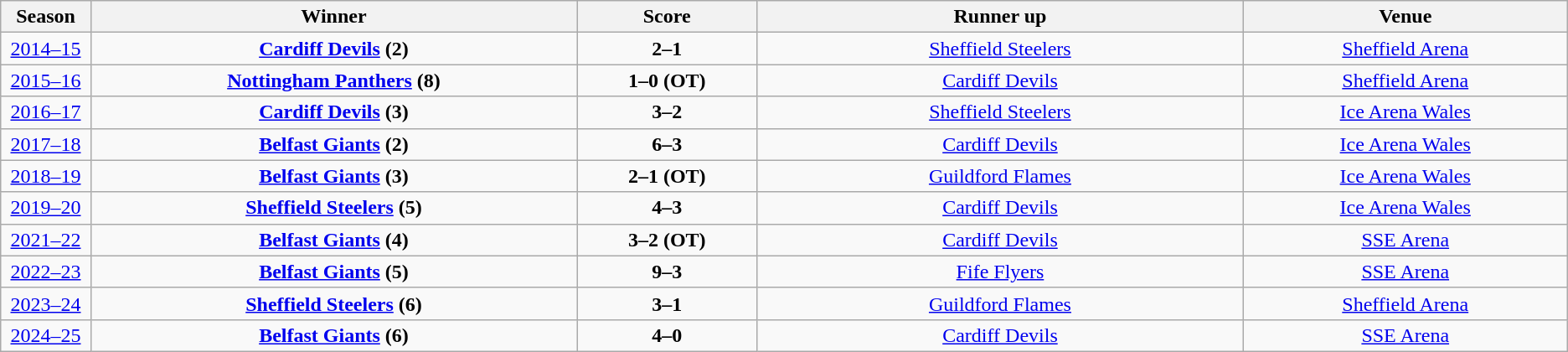<table class="wikitable" style="text-align: center;">
<tr>
<th width=5%>Season</th>
<th width=27%>Winner</th>
<th width=10%>Score</th>
<th width=27%>Runner up</th>
<th width=18%>Venue</th>
</tr>
<tr>
<td><a href='#'>2014–15</a></td>
<td><strong><a href='#'>Cardiff Devils</a> (2)</strong></td>
<td><strong>2–1</strong></td>
<td><a href='#'>Sheffield Steelers</a></td>
<td><a href='#'>Sheffield Arena</a></td>
</tr>
<tr>
<td><a href='#'>2015–16</a></td>
<td><strong><a href='#'>Nottingham Panthers</a> (8)</strong></td>
<td><strong>1–0 (OT)</strong></td>
<td><a href='#'>Cardiff Devils</a></td>
<td><a href='#'>Sheffield Arena</a></td>
</tr>
<tr>
<td><a href='#'>2016–17</a></td>
<td><strong><a href='#'>Cardiff Devils</a> (3)</strong></td>
<td><strong>3–2</strong></td>
<td><a href='#'>Sheffield Steelers</a></td>
<td><a href='#'>Ice Arena Wales</a></td>
</tr>
<tr>
<td><a href='#'>2017–18</a></td>
<td><strong><a href='#'>Belfast Giants</a> (2)</strong></td>
<td><strong>6–3</strong></td>
<td><a href='#'>Cardiff Devils</a></td>
<td><a href='#'>Ice Arena Wales</a></td>
</tr>
<tr>
<td><a href='#'>2018–19</a></td>
<td><strong><a href='#'>Belfast Giants</a> (3)</strong></td>
<td><strong>2–1 (OT)</strong></td>
<td><a href='#'>Guildford Flames</a></td>
<td><a href='#'>Ice Arena Wales</a></td>
</tr>
<tr>
<td><a href='#'>2019–20</a></td>
<td><strong><a href='#'>Sheffield Steelers</a> (5)</strong></td>
<td><strong>4–3</strong></td>
<td><a href='#'>Cardiff Devils</a></td>
<td><a href='#'>Ice Arena Wales</a></td>
</tr>
<tr>
<td><a href='#'>2021–22</a></td>
<td><strong><a href='#'>Belfast Giants</a> (4)</strong></td>
<td><strong>3–2 (OT)</strong></td>
<td><a href='#'>Cardiff Devils</a></td>
<td><a href='#'>SSE Arena</a></td>
</tr>
<tr>
<td><a href='#'>2022–23</a></td>
<td><strong><a href='#'>Belfast Giants</a> (5)</strong></td>
<td><strong>9–3</strong></td>
<td><a href='#'>Fife Flyers</a></td>
<td><a href='#'>SSE Arena</a></td>
</tr>
<tr>
<td><a href='#'>2023–24</a></td>
<td><strong><a href='#'>Sheffield Steelers</a> (6)</strong></td>
<td><strong>3–1</strong></td>
<td><a href='#'>Guildford Flames</a></td>
<td><a href='#'>Sheffield Arena</a></td>
</tr>
<tr>
<td><a href='#'>2024–25</a></td>
<td><strong><a href='#'>Belfast Giants</a> (6)</strong></td>
<td><strong>4–0</strong></td>
<td><a href='#'>Cardiff Devils</a></td>
<td><a href='#'>SSE Arena</a></td>
</tr>
</table>
